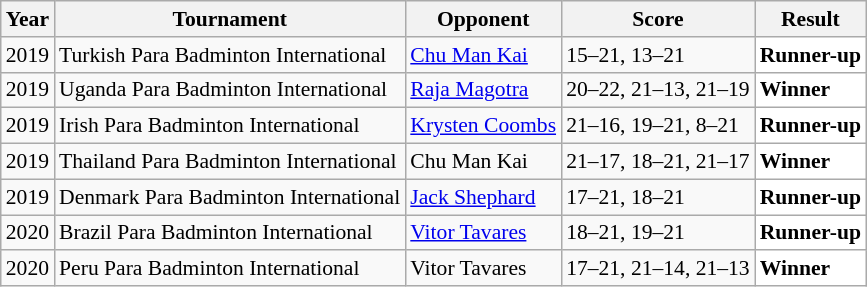<table class="sortable wikitable" style="font-size: 90%;">
<tr>
<th>Year</th>
<th>Tournament</th>
<th>Opponent</th>
<th>Score</th>
<th>Result</th>
</tr>
<tr>
<td align="center">2019</td>
<td align="left">Turkish Para Badminton International</td>
<td align="left"> <a href='#'>Chu Man Kai</a></td>
<td align="left">15–21, 13–21</td>
<td style="text-align:left; background:white"> <strong>Runner-up</strong></td>
</tr>
<tr>
<td align="center">2019</td>
<td align="left">Uganda Para Badminton International</td>
<td align="left"> <a href='#'>Raja Magotra</a></td>
<td align="left">20–22, 21–13, 21–19</td>
<td style="text-align:left; background:white"> <strong>Winner</strong></td>
</tr>
<tr>
<td align="center">2019</td>
<td align="left">Irish Para Badminton International</td>
<td align="left"> <a href='#'>Krysten Coombs</a></td>
<td align="left">21–16, 19–21, 8–21</td>
<td style="text-align:left; background:white"> <strong>Runner-up</strong></td>
</tr>
<tr>
<td align="center">2019</td>
<td align="left">Thailand Para Badminton International</td>
<td align="left"> Chu Man Kai</td>
<td align="left">21–17, 18–21, 21–17</td>
<td style="text-align:left; background:white"> <strong>Winner</strong></td>
</tr>
<tr>
<td align="center">2019</td>
<td align="left">Denmark Para Badminton International</td>
<td align="left"> <a href='#'>Jack Shephard</a></td>
<td align="left">17–21, 18–21</td>
<td style="text-align:left; background:white"> <strong>Runner-up</strong></td>
</tr>
<tr>
<td align="center">2020</td>
<td align="left">Brazil Para Badminton International</td>
<td align="left"> <a href='#'>Vitor Tavares</a></td>
<td align="left">18–21, 19–21</td>
<td style="text-align:left; background:white"> <strong>Runner-up</strong></td>
</tr>
<tr>
<td align="center">2020</td>
<td align="left">Peru Para Badminton International</td>
<td align="left"> Vitor Tavares</td>
<td align="left">17–21, 21–14, 21–13</td>
<td style="text-align:left; background:white"> <strong>Winner</strong></td>
</tr>
</table>
